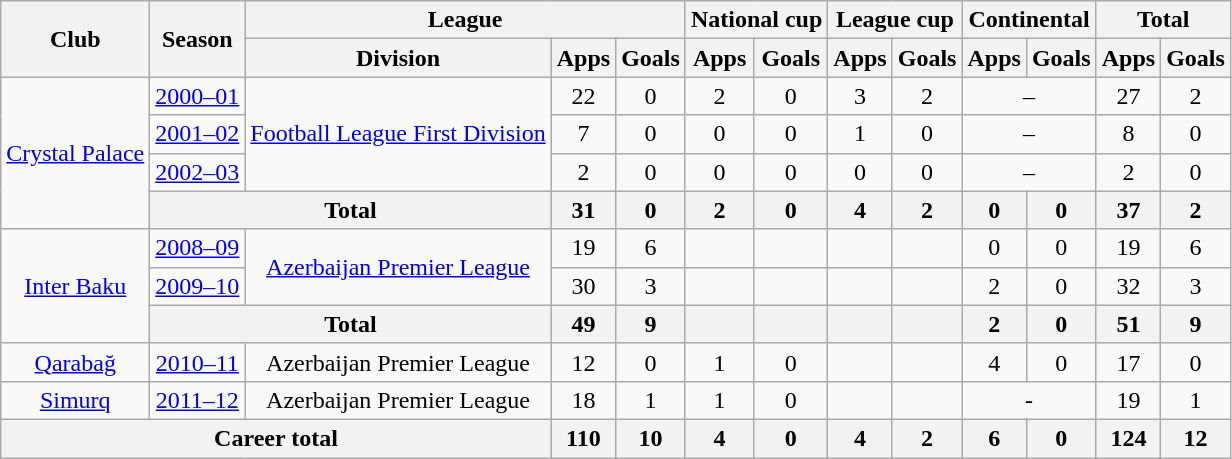<table class="wikitable" style="text-align:center">
<tr>
<th rowspan="2">Club</th>
<th rowspan="2">Season</th>
<th colspan="3">League</th>
<th colspan="2">National cup</th>
<th colspan="2">League cup</th>
<th colspan="2">Continental</th>
<th colspan="2">Total</th>
</tr>
<tr>
<th>Division</th>
<th>Apps</th>
<th>Goals</th>
<th>Apps</th>
<th>Goals</th>
<th>Apps</th>
<th>Goals</th>
<th>Apps</th>
<th>Goals</th>
<th>Apps</th>
<th>Goals</th>
</tr>
<tr>
<td rowspan="4"><a href='#'>Crystal Palace</a></td>
<td><a href='#'>2000–01</a></td>
<td rowspan="3"><a href='#'>Football League First Division</a></td>
<td>22</td>
<td>0</td>
<td>2</td>
<td>0</td>
<td>3</td>
<td>2</td>
<td colspan="2">–</td>
<td>27</td>
<td>2</td>
</tr>
<tr>
<td><a href='#'>2001–02</a></td>
<td>7</td>
<td>0</td>
<td>0</td>
<td>0</td>
<td>1</td>
<td>0</td>
<td colspan="2">–</td>
<td>8</td>
<td>0</td>
</tr>
<tr>
<td><a href='#'>2002–03</a></td>
<td>2</td>
<td>0</td>
<td>0</td>
<td>0</td>
<td>0</td>
<td>0</td>
<td colspan="2">–</td>
<td>2</td>
<td>0</td>
</tr>
<tr>
<th colspan="2">Total</th>
<th>31</th>
<th>0</th>
<th>2</th>
<th>0</th>
<th>4</th>
<th>2</th>
<th>0</th>
<th>0</th>
<th>37</th>
<th>2</th>
</tr>
<tr>
<td rowspan="3"><a href='#'>Inter Baku</a></td>
<td><a href='#'>2008–09</a></td>
<td rowspan="2"><a href='#'>Azerbaijan Premier League</a></td>
<td>19</td>
<td>6</td>
<td></td>
<td></td>
<td></td>
<td></td>
<td>0</td>
<td>0</td>
<td>19</td>
<td>6</td>
</tr>
<tr>
<td><a href='#'>2009–10</a></td>
<td>30</td>
<td>3</td>
<td></td>
<td></td>
<td></td>
<td></td>
<td>2</td>
<td>0</td>
<td>32</td>
<td>3</td>
</tr>
<tr>
<th colspan="2">Total</th>
<th>49</th>
<th>9</th>
<th></th>
<th></th>
<th></th>
<th></th>
<th>2</th>
<th>0</th>
<th>51</th>
<th>9</th>
</tr>
<tr>
<td><a href='#'>Qarabağ</a></td>
<td><a href='#'>2010–11</a></td>
<td>Azerbaijan Premier League</td>
<td>12</td>
<td>0</td>
<td>1</td>
<td>0</td>
<td></td>
<td></td>
<td>4</td>
<td>0</td>
<td>17</td>
<td>0</td>
</tr>
<tr>
<td><a href='#'>Simurq</a></td>
<td><a href='#'>2011–12</a></td>
<td>Azerbaijan Premier League</td>
<td>18</td>
<td>1</td>
<td>1</td>
<td>0</td>
<td></td>
<td></td>
<td colspan="2">-</td>
<td>19</td>
<td>1</td>
</tr>
<tr>
<th colspan="3">Career total</th>
<th>110</th>
<th>10</th>
<th>4</th>
<th>0</th>
<th>4</th>
<th>2</th>
<th>6</th>
<th>0</th>
<th>124</th>
<th>12</th>
</tr>
</table>
